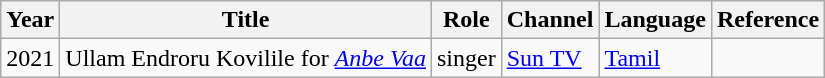<table class="wikitable">
<tr>
<th>Year</th>
<th>Title</th>
<th>Role</th>
<th>Channel</th>
<th>Language</th>
<th>Reference</th>
</tr>
<tr>
<td>2021</td>
<td>Ullam Endroru Kovilile for <em><a href='#'>Anbe Vaa</a></em></td>
<td>singer</td>
<td><a href='#'>Sun TV</a></td>
<td><a href='#'>Tamil</a></td>
<td></td>
</tr>
</table>
